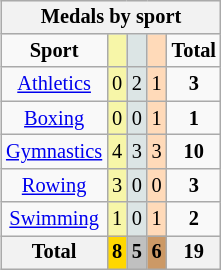<table class="wikitable" style="font-size:85%; float: right;">
<tr style="background:#efefef;">
<th colspan=5><strong>Medals by sport</strong></th>
</tr>
<tr align=center>
<td><strong>Sport</strong></td>
<td bgcolor=#f7f6a8></td>
<td bgcolor=#dce5e5></td>
<td bgcolor=#ffdab9></td>
<td><strong>Total</strong></td>
</tr>
<tr align=center>
<td><a href='#'>Athletics</a></td>
<td style="background:#F7F6A8;">0</td>
<td style="background:#DCE5E5;">2</td>
<td style="background:#FFDAB9;">1</td>
<td><strong>3</strong></td>
</tr>
<tr align=center>
<td><a href='#'>Boxing</a></td>
<td style="background:#F7F6A8;">0</td>
<td style="background:#DCE5E5;">0</td>
<td style="background:#FFDAB9;">1</td>
<td><strong>1</strong></td>
</tr>
<tr align=center>
<td><a href='#'>Gymnastics</a></td>
<td style="background:#F7F6A8;">4</td>
<td style="background:#DCE5E5;">3</td>
<td style="background:#FFDAB9;">3</td>
<td><strong>10</strong></td>
</tr>
<tr align=center>
<td><a href='#'>Rowing</a></td>
<td style="background:#F7F6A8;">3</td>
<td style="background:#DCE5E5;">0</td>
<td style="background:#FFDAB9;">0</td>
<td><strong>3</strong></td>
</tr>
<tr align=center>
<td><a href='#'>Swimming</a></td>
<td style="background:#F7F6A8;">1</td>
<td style="background:#DCE5E5;">0</td>
<td style="background:#FFDAB9;">1</td>
<td><strong>2</strong></td>
</tr>
<tr align=center>
<th><strong>Total</strong></th>
<th style="background:gold;"><strong>8</strong></th>
<th style="background:silver;"><strong>5</strong></th>
<th style="background:#c96;"><strong>6</strong></th>
<th><strong>19</strong></th>
</tr>
</table>
